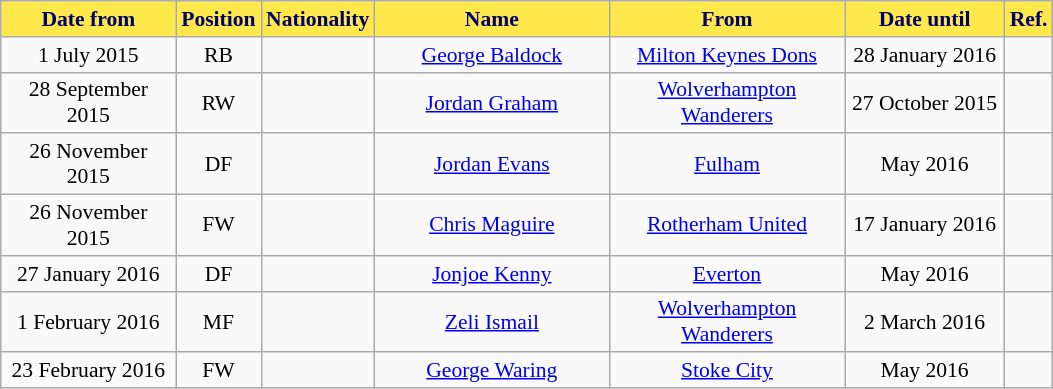<table class="wikitable"  style="text-align:center; font-size:90%; ">
<tr>
<th style="background:#FEE84B; color:#000066; width:110px;">Date from</th>
<th style="background:#FEE84B; color:#000066; width:50px;">Position</th>
<th style="background:#FEE84B; color:#000066; width:50px;">Nationality</th>
<th style="background:#FEE84B; color:#000066; width:150px;">Name</th>
<th style="background:#FEE84B; color:#000066; width:150px;">From</th>
<th style="background:#FEE84B; color:#000066; width:100px;">Date until</th>
<th style="background:#FEE84B; color:#000066; width:25px;">Ref.</th>
</tr>
<tr>
<td>1 July 2015</td>
<td>RB</td>
<td></td>
<td><a href='#'>George Baldock</a></td>
<td><a href='#'>Milton Keynes Dons</a></td>
<td>28 January 2016</td>
<td></td>
</tr>
<tr>
<td>28 September 2015</td>
<td>RW</td>
<td></td>
<td><a href='#'>Jordan Graham</a></td>
<td><a href='#'>Wolverhampton Wanderers</a></td>
<td>27 October 2015</td>
<td></td>
</tr>
<tr>
<td>26 November 2015</td>
<td>DF</td>
<td></td>
<td><a href='#'>Jordan Evans</a></td>
<td><a href='#'>Fulham</a></td>
<td>May 2016</td>
<td></td>
</tr>
<tr>
<td>26 November 2015</td>
<td>FW</td>
<td></td>
<td><a href='#'>Chris Maguire</a></td>
<td><a href='#'>Rotherham United</a></td>
<td>17 January 2016</td>
<td></td>
</tr>
<tr>
<td>27 January 2016</td>
<td>DF</td>
<td></td>
<td><a href='#'>Jonjoe Kenny</a></td>
<td><a href='#'>Everton</a></td>
<td>May 2016</td>
<td></td>
</tr>
<tr>
<td>1 February 2016</td>
<td>MF</td>
<td></td>
<td><a href='#'>Zeli Ismail</a></td>
<td><a href='#'>Wolverhampton Wanderers</a></td>
<td>2 March 2016</td>
<td></td>
</tr>
<tr>
<td>23 February 2016</td>
<td>FW</td>
<td></td>
<td><a href='#'>George Waring</a></td>
<td><a href='#'>Stoke City</a></td>
<td>May 2016</td>
<td></td>
</tr>
</table>
